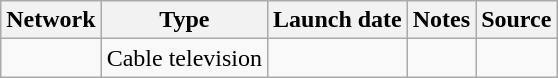<table class="wikitable sortable">
<tr>
<th>Network</th>
<th>Type</th>
<th>Launch date</th>
<th>Notes</th>
<th>Source</th>
</tr>
<tr>
<td><a href='#'></a></td>
<td>Cable television</td>
<td></td>
<td></td>
<td></td>
</tr>
</table>
